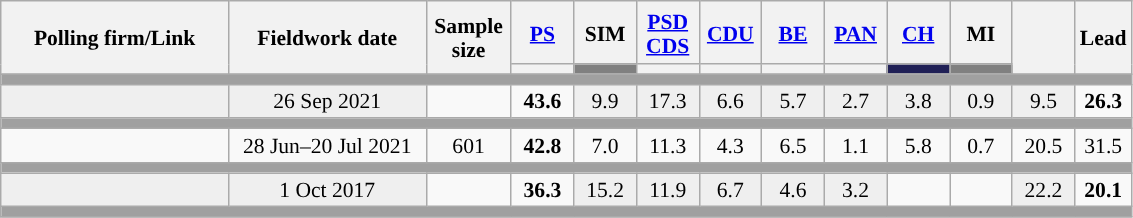<table class="wikitable sortable mw-datatable" style="text-align:center;font-size:90%;line-height:16px;">
<tr style="height:42px;">
<th style="width:145px;" rowspan="2">Polling firm/Link</th>
<th style="width:125px;" rowspan="2">Fieldwork date</th>
<th class="unsortable" style="width:50px;" rowspan="2">Sample size</th>
<th class="unsortable" style="width:35px;"><a href='#'>PS</a></th>
<th class="unsortable" style="width:35px;">SIM</th>
<th class="unsortable" style="width:35px;"><a href='#'>PSD</a><br><a href='#'>CDS</a></th>
<th class="unsortable" style="width:35px;"><a href='#'>CDU</a></th>
<th class="unsortable" style="width:35px;"><a href='#'>BE</a></th>
<th class="unsortable" style="width:35px;"><a href='#'>PAN</a></th>
<th class="unsortable" style="width:35px;"><a href='#'>CH</a></th>
<th class="unsortable" style="width:35px;">MI</th>
<th class="unsortable" style="width:35px;" rowspan="2"></th>
<th class="unsortable" style="width:30px;" rowspan="2">Lead</th>
</tr>
<tr>
<th class="unsortable" style="color:inherit;background:"></th>
<th class="unsortable" style="color:inherit;background:gray;"></th>
<th class="unsortable" style="color:inherit;background:"></th>
<th class="unsortable" style="color:inherit;background:"></th>
<th class="unsortable" style="color:inherit;background:"></th>
<th class="sortable" style="background:"></th>
<th class="sortable" style="background:#202056;"></th>
<th class="unsortable" style="color:inherit;background:gray;"></th>
</tr>
<tr>
<td colspan="17" style="background:#A0A0A0"></td>
</tr>
<tr>
<td style="background:#EFEFEF;"><strong></strong></td>
<td style="background:#EFEFEF;" data-sort-value="2019-10-06">26 Sep 2021</td>
<td></td>
<td><strong>43.6</strong><br></td>
<td style="background:#EFEFEF;">9.9<br></td>
<td style="background:#EFEFEF;">17.3<br></td>
<td style="background:#EFEFEF;">6.6<br></td>
<td style="background:#EFEFEF;">5.7<br></td>
<td style="background:#EFEFEF;">2.7<br></td>
<td style="background:#EFEFEF;">3.8<br></td>
<td style="background:#EFEFEF;">0.9<br></td>
<td style="background:#EFEFEF;">9.5<br></td>
<td style="background:"><strong>26.3</strong></td>
</tr>
<tr>
<td colspan="17" style="background:#A0A0A0"></td>
</tr>
<tr>
<td align="center"></td>
<td align="center">28 Jun–20 Jul 2021</td>
<td>601</td>
<td align="center" ><strong>42.8</strong></td>
<td align="center">7.0</td>
<td align="center">11.3</td>
<td align="center">4.3</td>
<td align="center">6.5</td>
<td align="center">1.1</td>
<td align="center">5.8</td>
<td align="center">0.7</td>
<td align="center">20.5</td>
<td style="background:">31.5</td>
</tr>
<tr>
<td colspan="17" style="background:#A0A0A0"></td>
</tr>
<tr>
<td style="background:#EFEFEF;"><strong></strong></td>
<td style="background:#EFEFEF;" data-sort-value="2019-10-06">1 Oct 2017</td>
<td></td>
<td><strong>36.3</strong><br></td>
<td style="background:#EFEFEF;">15.2<br></td>
<td style="background:#EFEFEF;">11.9<br></td>
<td style="background:#EFEFEF;">6.7<br></td>
<td style="background:#EFEFEF;">4.6<br></td>
<td style="background:#EFEFEF;">3.2<br></td>
<td></td>
<td></td>
<td style="background:#EFEFEF;">22.2<br></td>
<td style="background:"><strong>20.1</strong></td>
</tr>
<tr>
<td colspan="17" style="background:#A0A0A0"></td>
</tr>
</table>
